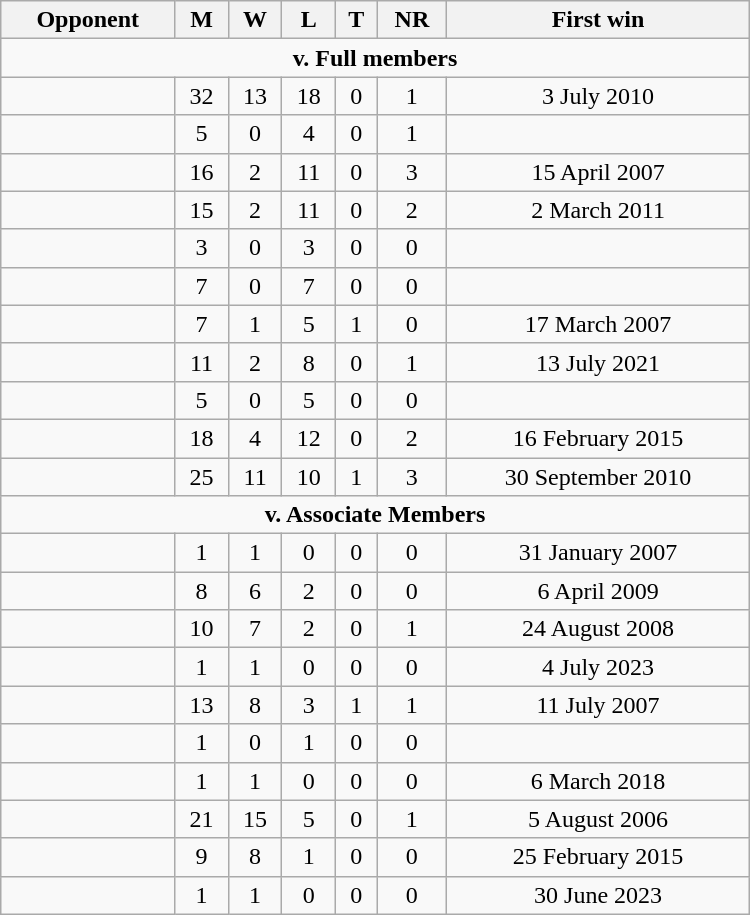<table class="wikitable" style="text-align: center; width: 500px;">
<tr>
<th>Opponent</th>
<th>M</th>
<th>W</th>
<th>L</th>
<th>T</th>
<th>NR</th>
<th>First win</th>
</tr>
<tr>
<td colspan="7" style="text-align:center;"><strong>v. Full members</strong></td>
</tr>
<tr>
<td style="text-align:left;"></td>
<td>32</td>
<td>13</td>
<td>18</td>
<td>0</td>
<td>1</td>
<td>3 July 2010</td>
</tr>
<tr>
<td style="text-align:left;"></td>
<td>5</td>
<td>0</td>
<td>4</td>
<td>0</td>
<td>1</td>
<td></td>
</tr>
<tr>
<td style="text-align:left;"></td>
<td>16</td>
<td>2</td>
<td>11</td>
<td>0</td>
<td>3</td>
<td>15 April 2007</td>
</tr>
<tr>
<td style="text-align:left;"></td>
<td>15</td>
<td>2</td>
<td>11</td>
<td>0</td>
<td>2</td>
<td>2 March 2011</td>
</tr>
<tr>
<td style="text-align:left;"></td>
<td>3</td>
<td>0</td>
<td>3</td>
<td>0</td>
<td>0</td>
<td></td>
</tr>
<tr>
<td style="text-align:left;"></td>
<td>7</td>
<td>0</td>
<td>7</td>
<td>0</td>
<td>0</td>
<td></td>
</tr>
<tr>
<td style="text-align:left;"></td>
<td>7</td>
<td>1</td>
<td>5</td>
<td>1</td>
<td>0</td>
<td>17 March 2007</td>
</tr>
<tr>
<td style="text-align:left;"></td>
<td>11</td>
<td>2</td>
<td>8</td>
<td>0</td>
<td>1</td>
<td>13 July 2021</td>
</tr>
<tr>
<td style="text-align:left;"></td>
<td>5</td>
<td>0</td>
<td>5</td>
<td>0</td>
<td>0</td>
<td></td>
</tr>
<tr>
<td style="text-align:left;"></td>
<td>18</td>
<td>4</td>
<td>12</td>
<td>0</td>
<td>2</td>
<td>16 February 2015</td>
</tr>
<tr>
<td style="text-align:left;"></td>
<td>25</td>
<td>11</td>
<td>10</td>
<td>1</td>
<td>3</td>
<td>30 September 2010</td>
</tr>
<tr>
<td colspan="7" style="text-align:center;"><strong>v. Associate Members </strong></td>
</tr>
<tr>
<td style="text-align:left;"></td>
<td>1</td>
<td>1</td>
<td>0</td>
<td>0</td>
<td>0</td>
<td>31 January 2007</td>
</tr>
<tr>
<td style="text-align:left;"></td>
<td>8</td>
<td>6</td>
<td>2</td>
<td>0</td>
<td>0</td>
<td>6 April 2009</td>
</tr>
<tr>
<td style="text-align:left;"></td>
<td>10</td>
<td>7</td>
<td>2</td>
<td>0</td>
<td>1</td>
<td>24 August 2008</td>
</tr>
<tr>
<td style="text-align:left;"></td>
<td>1</td>
<td>1</td>
<td>0</td>
<td>0</td>
<td>0</td>
<td>4 July 2023</td>
</tr>
<tr>
<td style="text-align:left;"></td>
<td>13</td>
<td>8</td>
<td>3</td>
<td>1</td>
<td>1</td>
<td>11 July 2007</td>
</tr>
<tr>
<td style="text-align:left;"></td>
<td>1</td>
<td>0</td>
<td>1</td>
<td>0</td>
<td>0</td>
<td></td>
</tr>
<tr>
<td style="text-align:left;"></td>
<td>1</td>
<td>1</td>
<td>0</td>
<td>0</td>
<td>0</td>
<td>6 March 2018</td>
</tr>
<tr>
<td style="text-align:left;"></td>
<td>21</td>
<td>15</td>
<td>5</td>
<td>0</td>
<td>1</td>
<td>5 August 2006</td>
</tr>
<tr>
<td style="text-align:left;"></td>
<td>9</td>
<td>8</td>
<td>1</td>
<td>0</td>
<td>0</td>
<td>25 February 2015</td>
</tr>
<tr>
<td style="text-align:left;"></td>
<td>1</td>
<td>1</td>
<td>0</td>
<td>0</td>
<td>0</td>
<td>30 June 2023</td>
</tr>
</table>
